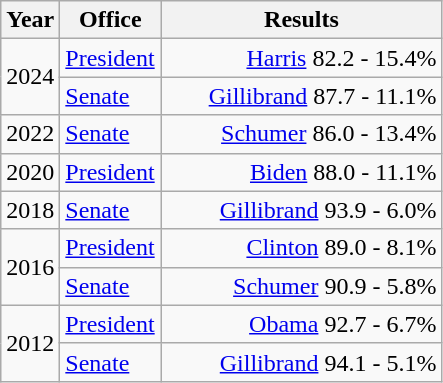<table class=wikitable>
<tr>
<th width="30">Year</th>
<th width="60">Office</th>
<th width="180">Results</th>
</tr>
<tr>
<td rowspan="2">2024</td>
<td><a href='#'>President</a></td>
<td align="right" ><a href='#'>Harris</a> 82.2 - 15.4%</td>
</tr>
<tr>
<td><a href='#'>Senate</a></td>
<td align="right" ><a href='#'>Gillibrand</a> 87.7 - 11.1%</td>
</tr>
<tr>
<td>2022</td>
<td><a href='#'>Senate</a></td>
<td align="right" ><a href='#'>Schumer</a> 86.0 - 13.4%</td>
</tr>
<tr>
<td>2020</td>
<td><a href='#'>President</a></td>
<td align="right" ><a href='#'>Biden</a> 88.0 - 11.1%</td>
</tr>
<tr>
<td>2018</td>
<td><a href='#'>Senate</a></td>
<td align="right" ><a href='#'>Gillibrand</a> 93.9 - 6.0%</td>
</tr>
<tr>
<td rowspan="2">2016</td>
<td><a href='#'>President</a></td>
<td align="right" ><a href='#'>Clinton</a> 89.0 - 8.1%</td>
</tr>
<tr>
<td><a href='#'>Senate</a></td>
<td align="right" ><a href='#'>Schumer</a> 90.9 - 5.8%</td>
</tr>
<tr>
<td rowspan="2">2012</td>
<td><a href='#'>President</a></td>
<td align="right" ><a href='#'>Obama</a> 92.7 - 6.7%</td>
</tr>
<tr>
<td><a href='#'>Senate</a></td>
<td align="right" ><a href='#'>Gillibrand</a> 94.1 - 5.1%</td>
</tr>
</table>
